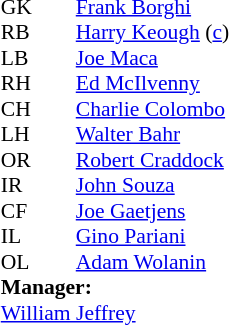<table cellspacing="0" cellpadding="0" style="font-size:90%; margin:auto;">
<tr>
<th width=25></th>
<th width=25></th>
</tr>
<tr>
<td>GK</td>
<td></td>
<td><a href='#'>Frank Borghi</a></td>
</tr>
<tr>
<td>RB</td>
<td></td>
<td><a href='#'>Harry Keough</a> (<a href='#'>c</a>)</td>
</tr>
<tr>
<td>LB</td>
<td></td>
<td><a href='#'>Joe Maca</a></td>
</tr>
<tr>
<td>RH</td>
<td></td>
<td><a href='#'>Ed McIlvenny</a></td>
</tr>
<tr>
<td>CH</td>
<td></td>
<td><a href='#'>Charlie Colombo</a></td>
</tr>
<tr>
<td>LH</td>
<td></td>
<td><a href='#'>Walter Bahr</a></td>
</tr>
<tr>
<td>OR</td>
<td></td>
<td><a href='#'>Robert Craddock</a></td>
</tr>
<tr>
<td>IR</td>
<td></td>
<td><a href='#'>John Souza</a></td>
</tr>
<tr>
<td>CF</td>
<td></td>
<td><a href='#'>Joe Gaetjens</a></td>
</tr>
<tr>
<td>IL</td>
<td></td>
<td><a href='#'>Gino Pariani</a></td>
</tr>
<tr>
<td>OL</td>
<td></td>
<td><a href='#'>Adam Wolanin</a></td>
</tr>
<tr>
<td colspan=3><strong>Manager:</strong></td>
</tr>
<tr>
<td colspan=4><a href='#'>William Jeffrey</a></td>
</tr>
</table>
